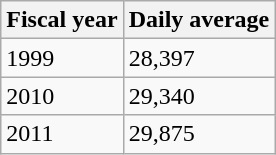<table class="wikitable">
<tr>
<th>Fiscal year</th>
<th>Daily average</th>
</tr>
<tr>
<td>1999</td>
<td>28,397</td>
</tr>
<tr>
<td>2010</td>
<td>29,340</td>
</tr>
<tr>
<td>2011</td>
<td>29,875</td>
</tr>
</table>
